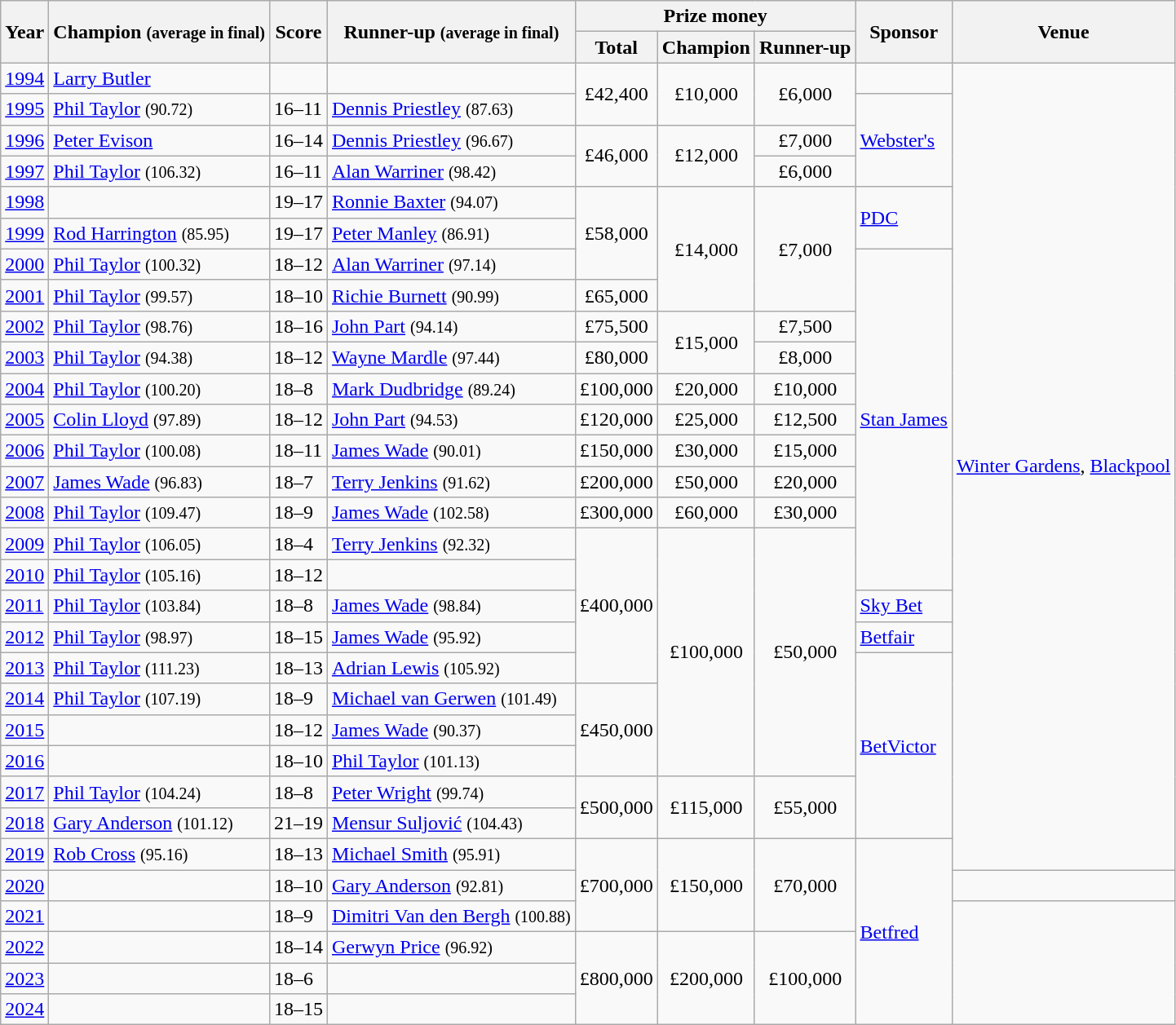<table class="wikitable">
<tr>
<th rowspan=2>Year</th>
<th rowspan=2>Champion <small>(average in final)</small></th>
<th rowspan=2>Score</th>
<th rowspan=2>Runner-up <small>(average in final)</small></th>
<th colspan=3>Prize money</th>
<th rowspan=2>Sponsor</th>
<th rowspan=2>Venue</th>
</tr>
<tr>
<th>Total</th>
<th>Champion</th>
<th>Runner-up</th>
</tr>
<tr>
<td><a href='#'>1994</a></td>
<td> <a href='#'>Larry Butler</a> </td>
<td></td>
<td></td>
<td rowspan=2 align="center">£42,400</td>
<td rowspan=2 align="center">£10,000</td>
<td rowspan=2 align="center">£6,000</td>
<td rowspan=1></td>
<td rowspan=26><a href='#'>Winter Gardens</a>, <a href='#'>Blackpool</a></td>
</tr>
<tr>
<td><a href='#'>1995</a></td>
<td> <a href='#'>Phil Taylor</a> <small><span>(90.72)</span></small></td>
<td>16–11</td>
<td> <a href='#'>Dennis Priestley</a> <small><span>(87.63)</span></small></td>
<td rowspan=3><a href='#'>Webster's</a></td>
</tr>
<tr>
<td><a href='#'>1996</a></td>
<td> <a href='#'>Peter Evison</a> </td>
<td>16–14</td>
<td> <a href='#'>Dennis Priestley</a> <small><span>(96.67)</span></small></td>
<td rowspan=2 align="center">£46,000</td>
<td rowspan=2 align="center">£12,000</td>
<td align="center">£7,000</td>
</tr>
<tr>
<td><a href='#'>1997</a></td>
<td> <a href='#'>Phil Taylor</a> <small><span>(106.32)</span></small></td>
<td>16–11</td>
<td> <a href='#'>Alan Warriner</a> <small><span>(98.42)</span></small></td>
<td align="center">£6,000</td>
</tr>
<tr>
<td><a href='#'>1998</a></td>
<td></td>
<td>19–17</td>
<td> <a href='#'>Ronnie Baxter</a> <small><span>(94.07)</span></small></td>
<td rowspan=3 align="center">£58,000</td>
<td rowspan=4 align="center">£14,000</td>
<td rowspan=4 align="center">£7,000</td>
<td rowspan=2><a href='#'>PDC</a></td>
</tr>
<tr>
<td><a href='#'>1999</a></td>
<td> <a href='#'>Rod Harrington</a> <small><span>(85.95)</span></small></td>
<td>19–17</td>
<td> <a href='#'>Peter Manley</a> <small><span>(86.91)</span></small></td>
</tr>
<tr>
<td><a href='#'>2000</a></td>
<td> <a href='#'>Phil Taylor</a> <small><span>(100.32)</span></small></td>
<td>18–12</td>
<td> <a href='#'>Alan Warriner</a> <small><span>(97.14)</span></small></td>
<td rowspan=11><a href='#'>Stan James</a></td>
</tr>
<tr>
<td><a href='#'>2001</a></td>
<td> <a href='#'>Phil Taylor</a> <small><span>(99.57)</span></small></td>
<td>18–10</td>
<td> <a href='#'>Richie Burnett</a> <small><span>(90.99)</span></small></td>
<td align="center">£65,000</td>
</tr>
<tr>
<td><a href='#'>2002</a></td>
<td> <a href='#'>Phil Taylor</a> <small><span>(98.76)</span></small></td>
<td>18–16</td>
<td> <a href='#'>John Part</a> <small><span>(94.14)</span></small></td>
<td align="center">£75,500</td>
<td rowspan=2 align="center">£15,000</td>
<td align="center">£7,500</td>
</tr>
<tr>
<td><a href='#'>2003</a></td>
<td> <a href='#'>Phil Taylor</a> <small><span>(94.38)</span></small></td>
<td>18–12</td>
<td> <a href='#'>Wayne Mardle</a> <small><span>(97.44)</span></small></td>
<td align="center">£80,000</td>
<td align="center">£8,000</td>
</tr>
<tr>
<td><a href='#'>2004</a></td>
<td> <a href='#'>Phil Taylor</a> <small><span>(100.20)</span></small></td>
<td>18–8</td>
<td> <a href='#'>Mark Dudbridge</a> <small><span>(89.24)</span></small></td>
<td align="center">£100,000</td>
<td align="center">£20,000</td>
<td align="center">£10,000</td>
</tr>
<tr>
<td><a href='#'>2005</a></td>
<td> <a href='#'>Colin Lloyd</a> <small><span>(97.89)</span></small></td>
<td>18–12</td>
<td> <a href='#'>John Part</a> <small><span>(94.53)</span></small></td>
<td align="center">£120,000</td>
<td align="center">£25,000</td>
<td align="center">£12,500</td>
</tr>
<tr>
<td><a href='#'>2006</a></td>
<td> <a href='#'>Phil Taylor</a> <small><span>(100.08)</span></small></td>
<td>18–11</td>
<td> <a href='#'>James Wade</a> <small><span>(90.01)</span></small></td>
<td align="center">£150,000</td>
<td align="center">£30,000</td>
<td align="center">£15,000</td>
</tr>
<tr>
<td><a href='#'>2007</a></td>
<td> <a href='#'>James Wade</a> <small><span>(96.83)</span></small></td>
<td>18–7</td>
<td> <a href='#'>Terry Jenkins</a> <small><span>(91.62)</span></small></td>
<td align="center">£200,000</td>
<td align="center">£50,000</td>
<td align="center">£20,000</td>
</tr>
<tr>
<td><a href='#'>2008</a></td>
<td> <a href='#'>Phil Taylor</a> <small><span>(109.47)</span></small></td>
<td>18–9</td>
<td> <a href='#'>James Wade</a> <small><span>(102.58)</span></small></td>
<td align="center">£300,000</td>
<td align="center">£60,000</td>
<td align="center">£30,000</td>
</tr>
<tr>
<td><a href='#'>2009</a></td>
<td> <a href='#'>Phil Taylor</a> <small><span>(106.05)</span></small></td>
<td>18–4</td>
<td> <a href='#'>Terry Jenkins</a> <small><span>(92.32)</span></small></td>
<td align="center" rowspan=5>£400,000</td>
<td align="center" rowspan=8>£100,000</td>
<td align="center" rowspan=8>£50,000</td>
</tr>
<tr>
<td><a href='#'>2010</a></td>
<td> <a href='#'>Phil Taylor</a> <small><span>(105.16)</span></small></td>
<td>18–12</td>
<td></td>
</tr>
<tr>
<td><a href='#'>2011</a></td>
<td> <a href='#'>Phil Taylor</a> <small><span>(103.84)</span></small></td>
<td>18–8</td>
<td> <a href='#'>James Wade</a> <small><span>(98.84)</span></small></td>
<td rowspan=1><a href='#'>Sky Bet</a></td>
</tr>
<tr>
<td><a href='#'>2012</a></td>
<td> <a href='#'>Phil Taylor</a> <small><span>(98.97)</span></small></td>
<td>18–15</td>
<td> <a href='#'>James Wade</a> <small><span>(95.92)</span></small></td>
<td rowspan=1><a href='#'>Betfair</a></td>
</tr>
<tr>
<td><a href='#'>2013</a></td>
<td> <a href='#'>Phil Taylor</a> <small><span>(111.23)</span></small></td>
<td>18–13</td>
<td> <a href='#'>Adrian Lewis</a> <small><span>(105.92)</span></small></td>
<td rowspan=6><a href='#'>BetVictor</a></td>
</tr>
<tr>
<td><a href='#'>2014</a></td>
<td> <a href='#'>Phil Taylor</a> <small><span>(107.19)</span></small></td>
<td>18–9</td>
<td> <a href='#'>Michael van Gerwen</a> <small><span>(101.49)</span></small></td>
<td align="center" rowspan=3>£450,000</td>
</tr>
<tr>
<td><a href='#'>2015</a></td>
<td></td>
<td>18–12</td>
<td> <a href='#'>James Wade</a> <small><span>(90.37)</span></small></td>
</tr>
<tr>
<td><a href='#'>2016</a></td>
<td></td>
<td>18–10</td>
<td> <a href='#'>Phil Taylor</a> <small><span>(101.13)</span></small></td>
</tr>
<tr>
<td><a href='#'>2017</a></td>
<td> <a href='#'>Phil Taylor</a> <small><span>(104.24)</span></small></td>
<td>18–8</td>
<td> <a href='#'>Peter Wright</a> <small><span>(99.74)</span></small></td>
<td align="center" rowspan=2>£500,000</td>
<td align="center" rowspan=2>£115,000</td>
<td align="center" rowspan=2>£55,000</td>
</tr>
<tr>
<td><a href='#'>2018</a></td>
<td> <a href='#'>Gary Anderson</a> <small><span>(101.12)</span></small></td>
<td>21–19</td>
<td> <a href='#'>Mensur Suljović</a> <small><span>(104.43)</span></small></td>
</tr>
<tr>
<td><a href='#'>2019</a></td>
<td> <a href='#'>Rob Cross</a> <small><span>(95.16)</span></small></td>
<td>18–13</td>
<td> <a href='#'>Michael Smith</a> <small><span>(95.91)</span></small></td>
<td align="center" rowspan=3>£700,000</td>
<td align="center" rowspan=3>£150,000</td>
<td align="center" rowspan=3>£70,000</td>
<td rowspan=6><a href='#'>Betfred</a></td>
</tr>
<tr>
<td><a href='#'>2020</a></td>
<td></td>
<td>18–10</td>
<td> <a href='#'>Gary Anderson</a> <small><span>(92.81)</span></small></td>
<td></td>
</tr>
<tr>
<td><a href='#'>2021</a></td>
<td></td>
<td>18–9</td>
<td> <a href='#'>Dimitri Van den Bergh</a> <small><span>(100.88)</span></small></td>
<td rowspan=4></td>
</tr>
<tr>
<td><a href='#'>2022</a></td>
<td></td>
<td>18–14</td>
<td> <a href='#'>Gerwyn Price</a> <small><span>(96.92)</span></small></td>
<td align="center" rowspan=3>£800,000</td>
<td align="center" rowspan=3>£200,000</td>
<td align="center" rowspan=3>£100,000</td>
</tr>
<tr>
<td><a href='#'>2023</a></td>
<td></td>
<td>18–6</td>
<td></td>
</tr>
<tr>
<td><a href='#'>2024</a></td>
<td></td>
<td>18–15</td>
<td></td>
</tr>
</table>
